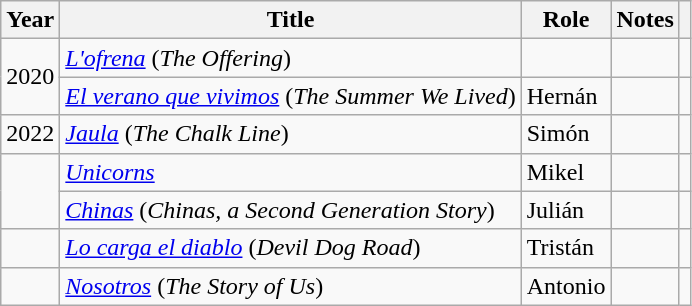<table class="wikitable sortable">
<tr>
<th>Year</th>
<th>Title</th>
<th>Role</th>
<th class="unsortable">Notes</th>
<th></th>
</tr>
<tr>
<td rowspan = "2" align = "center">2020</td>
<td><em><a href='#'>L'ofrena</a></em> (<em>The Offering</em>)</td>
<td></td>
<td></td>
<td align = "center"></td>
</tr>
<tr>
<td><em><a href='#'>El verano que vivimos</a></em> (<em>The Summer We Lived</em>)</td>
<td>Hernán</td>
<td></td>
<td align = "center"></td>
</tr>
<tr>
<td align = "center">2022</td>
<td><em><a href='#'>Jaula</a></em> (<em>The Chalk Line</em>)</td>
<td>Simón</td>
<td></td>
<td align = "center"></td>
</tr>
<tr>
<td rowspan = "2"></td>
<td><em><a href='#'>Unicorns</a></em></td>
<td>Mikel</td>
<td></td>
<td align = "center"></td>
</tr>
<tr>
<td><em><a href='#'>Chinas</a></em> (<em>Chinas, a Second Generation Story</em>)</td>
<td>Julián</td>
<td></td>
<td></td>
</tr>
<tr>
<td></td>
<td><em><a href='#'>Lo carga el diablo</a></em> (<em>Devil Dog Road</em>)</td>
<td>Tristán</td>
<td></td>
<td></td>
</tr>
<tr>
<td></td>
<td><em><a href='#'>Nosotros</a></em> (<em>The Story of Us</em>)</td>
<td>Antonio</td>
<td></td>
<td></td>
</tr>
</table>
